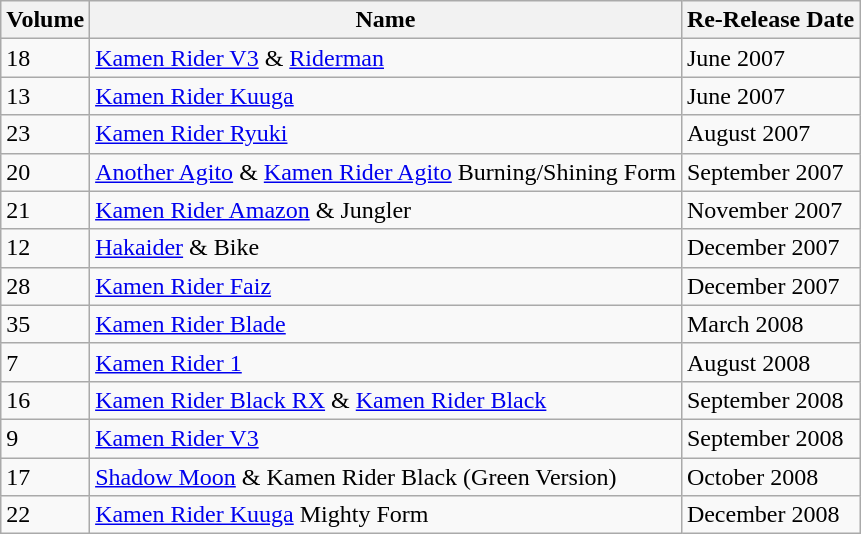<table class="wikitable">
<tr>
<th>Volume</th>
<th>Name</th>
<th>Re-Release Date</th>
</tr>
<tr>
<td>18</td>
<td><a href='#'>Kamen Rider V3</a> & <a href='#'>Riderman</a></td>
<td>June 2007</td>
</tr>
<tr>
<td>13</td>
<td><a href='#'>Kamen Rider Kuuga</a></td>
<td>June 2007</td>
</tr>
<tr>
<td>23</td>
<td><a href='#'>Kamen Rider Ryuki</a></td>
<td>August 2007</td>
</tr>
<tr>
<td>20</td>
<td><a href='#'>Another Agito</a> & <a href='#'>Kamen Rider Agito</a> Burning/Shining Form</td>
<td>September 2007</td>
</tr>
<tr>
<td>21</td>
<td><a href='#'>Kamen Rider Amazon</a> & Jungler</td>
<td>November 2007</td>
</tr>
<tr>
<td>12</td>
<td><a href='#'>Hakaider</a> & Bike</td>
<td>December 2007</td>
</tr>
<tr>
<td>28</td>
<td><a href='#'>Kamen Rider Faiz</a></td>
<td>December 2007</td>
</tr>
<tr>
<td>35</td>
<td><a href='#'>Kamen Rider Blade</a></td>
<td>March 2008</td>
</tr>
<tr>
<td>7</td>
<td><a href='#'>Kamen Rider 1</a></td>
<td>August 2008</td>
</tr>
<tr>
<td>16</td>
<td><a href='#'>Kamen Rider Black RX</a> & <a href='#'>Kamen Rider Black</a></td>
<td>September 2008</td>
</tr>
<tr>
<td>9</td>
<td><a href='#'>Kamen Rider V3</a></td>
<td>September 2008</td>
</tr>
<tr>
<td>17</td>
<td><a href='#'>Shadow Moon</a> & Kamen Rider Black (Green Version)</td>
<td>October 2008</td>
</tr>
<tr>
<td>22</td>
<td><a href='#'>Kamen Rider Kuuga</a> Mighty Form</td>
<td>December 2008</td>
</tr>
</table>
